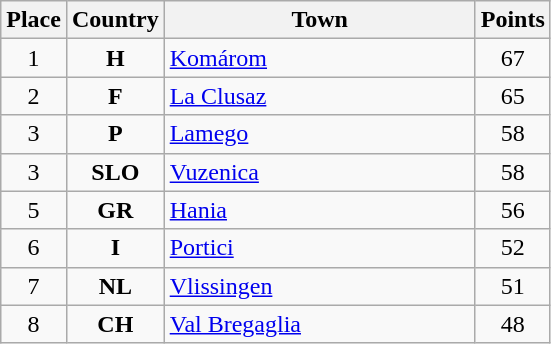<table class="wikitable" style="text-align;">
<tr>
<th width="25">Place</th>
<th width="25">Country</th>
<th width="200">Town</th>
<th width="25">Points</th>
</tr>
<tr>
<td align="center">1</td>
<td align="center"><strong>H</strong></td>
<td align="left"><a href='#'>Komárom</a></td>
<td align="center">67</td>
</tr>
<tr>
<td align="center">2</td>
<td align="center"><strong>F</strong></td>
<td align="left"><a href='#'>La Clusaz</a></td>
<td align="center">65</td>
</tr>
<tr>
<td align="center">3</td>
<td align="center"><strong>P</strong></td>
<td align="left"><a href='#'>Lamego</a></td>
<td align="center">58</td>
</tr>
<tr>
<td align="center">3</td>
<td align="center"><strong>SLO</strong></td>
<td align="left"><a href='#'>Vuzenica</a></td>
<td align="center">58</td>
</tr>
<tr>
<td align="center">5</td>
<td align="center"><strong>GR</strong></td>
<td align="left"><a href='#'>Hania</a></td>
<td align="center">56</td>
</tr>
<tr>
<td align="center">6</td>
<td align="center"><strong>I</strong></td>
<td align="left"><a href='#'>Portici</a></td>
<td align="center">52</td>
</tr>
<tr>
<td align="center">7</td>
<td align="center"><strong>NL</strong></td>
<td align="left"><a href='#'>Vlissingen</a></td>
<td align="center">51</td>
</tr>
<tr>
<td align="center">8</td>
<td align="center"><strong>CH</strong></td>
<td align="left"><a href='#'>Val Bregaglia</a></td>
<td align="center">48</td>
</tr>
</table>
